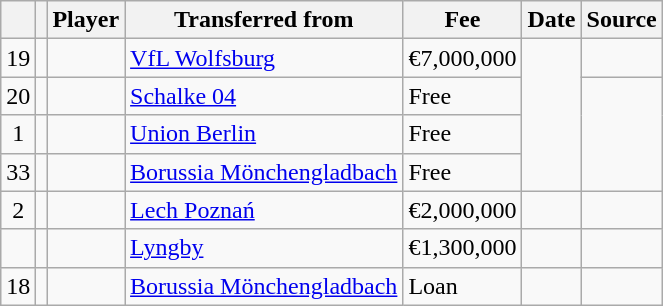<table class="wikitable plainrowheaders sortable">
<tr>
<th></th>
<th></th>
<th scope=col><strong>Player</strong></th>
<th><strong>Transferred from</strong></th>
<th !scope=col; style="width: 65px;"><strong>Fee</strong></th>
<th scope=col><strong>Date</strong></th>
<th scope=col><strong>Source</strong></th>
</tr>
<tr>
<td align=center>19</td>
<td align=center></td>
<td></td>
<td> <a href='#'>VfL Wolfsburg</a></td>
<td>€7,000,000</td>
<td rowspan=4></td>
<td></td>
</tr>
<tr>
<td align=center>20</td>
<td align=center></td>
<td></td>
<td> <a href='#'>Schalke 04</a></td>
<td>Free</td>
<td rowspan=3></td>
</tr>
<tr>
<td align=center>1</td>
<td align=center></td>
<td></td>
<td> <a href='#'>Union Berlin</a></td>
<td>Free</td>
</tr>
<tr>
<td align=center>33</td>
<td align=center></td>
<td></td>
<td> <a href='#'>Borussia Mönchengladbach</a></td>
<td>Free</td>
</tr>
<tr>
<td align=center>2</td>
<td align=center></td>
<td></td>
<td> <a href='#'>Lech Poznań</a></td>
<td>€2,000,000</td>
<td></td>
<td></td>
</tr>
<tr>
<td align=center></td>
<td align=center></td>
<td></td>
<td> <a href='#'>Lyngby</a></td>
<td>€1,300,000</td>
<td></td>
<td></td>
</tr>
<tr>
<td align=center>18</td>
<td align=center></td>
<td></td>
<td> <a href='#'>Borussia Mönchengladbach</a></td>
<td>Loan</td>
<td></td>
<td></td>
</tr>
</table>
